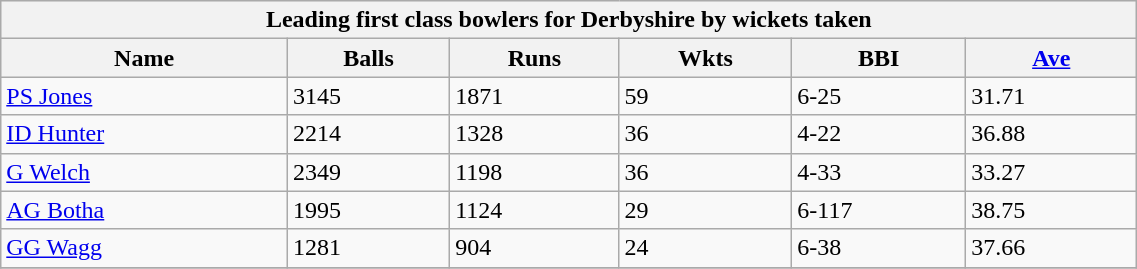<table class="wikitable" width="60%">
<tr bgcolor="#efefef">
<th colspan=6>Leading first class bowlers for Derbyshire by wickets taken</th>
</tr>
<tr bgcolor="#efefef">
<th>Name</th>
<th>Balls</th>
<th>Runs</th>
<th>Wkts</th>
<th>BBI</th>
<th><a href='#'>Ave</a></th>
</tr>
<tr>
<td><a href='#'>PS Jones</a></td>
<td>3145</td>
<td>1871</td>
<td>59</td>
<td>6-25</td>
<td>31.71</td>
</tr>
<tr>
<td><a href='#'>ID Hunter</a></td>
<td>2214</td>
<td>1328</td>
<td>36</td>
<td>4-22</td>
<td>36.88</td>
</tr>
<tr>
<td><a href='#'>G Welch</a></td>
<td>2349</td>
<td>1198</td>
<td>36</td>
<td>4-33</td>
<td>33.27</td>
</tr>
<tr>
<td><a href='#'>AG Botha</a></td>
<td>1995</td>
<td>1124</td>
<td>29</td>
<td>6-117</td>
<td>38.75</td>
</tr>
<tr>
<td><a href='#'>GG Wagg</a></td>
<td>1281</td>
<td>904</td>
<td>24</td>
<td>6-38</td>
<td>37.66</td>
</tr>
<tr>
</tr>
</table>
